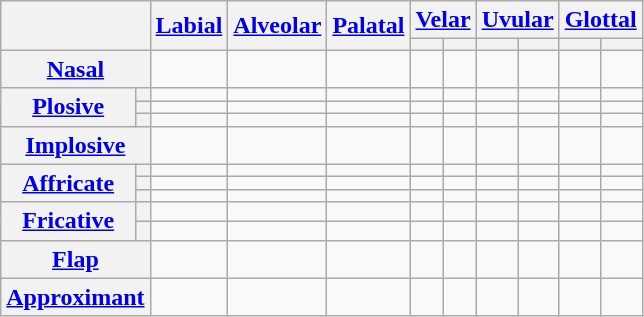<table class="wikitable" style="text-align:center">
<tr>
<th colspan="2" rowspan="2"></th>
<th rowspan="2"><a href='#'>Labial</a></th>
<th rowspan="2"><a href='#'>Alveolar</a></th>
<th rowspan="2"><a href='#'>Palatal</a></th>
<th colspan="2"><a href='#'>Velar</a></th>
<th colspan="2"><a href='#'>Uvular</a></th>
<th colspan="2"><a href='#'>Glottal</a></th>
</tr>
<tr>
<th></th>
<th></th>
<th></th>
<th></th>
<th></th>
<th></th>
</tr>
<tr>
<th colspan="2"><a href='#'>Nasal</a></th>
<td></td>
<td></td>
<td></td>
<td></td>
<td></td>
<td></td>
<td></td>
<td></td>
<td></td>
</tr>
<tr>
<th rowspan="3"><a href='#'>Plosive</a></th>
<th></th>
<td></td>
<td></td>
<td></td>
<td></td>
<td></td>
<td></td>
<td></td>
<td></td>
<td></td>
</tr>
<tr>
<th></th>
<td></td>
<td></td>
<td></td>
<td></td>
<td></td>
<td></td>
<td></td>
<td></td>
<td></td>
</tr>
<tr>
<th></th>
<td></td>
<td></td>
<td></td>
<td></td>
<td></td>
<td></td>
<td></td>
<td></td>
<td></td>
</tr>
<tr>
<th colspan="2"><a href='#'>Implosive</a></th>
<td></td>
<td></td>
<td></td>
<td></td>
<td></td>
<td></td>
<td></td>
<td></td>
<td></td>
</tr>
<tr>
<th rowspan="3"><a href='#'>Affricate</a></th>
<th></th>
<td></td>
<td></td>
<td></td>
<td></td>
<td></td>
<td></td>
<td></td>
<td></td>
<td></td>
</tr>
<tr>
<th></th>
<td></td>
<td></td>
<td></td>
<td></td>
<td></td>
<td></td>
<td></td>
<td></td>
<td></td>
</tr>
<tr>
<th></th>
<td></td>
<td></td>
<td></td>
<td></td>
<td></td>
<td></td>
<td></td>
<td></td>
<td></td>
</tr>
<tr>
<th rowspan="2"><a href='#'>Fricative</a></th>
<th></th>
<td></td>
<td></td>
<td></td>
<td></td>
<td></td>
<td></td>
<td></td>
<td></td>
<td></td>
</tr>
<tr>
<th></th>
<td></td>
<td></td>
<td></td>
<td></td>
<td></td>
<td></td>
<td></td>
<td></td>
<td></td>
</tr>
<tr>
<th colspan="2"><a href='#'>Flap</a></th>
<td></td>
<td></td>
<td></td>
<td></td>
<td></td>
<td></td>
<td></td>
<td></td>
<td></td>
</tr>
<tr>
<th colspan="2"><a href='#'>Approximant</a></th>
<td></td>
<td></td>
<td></td>
<td></td>
<td></td>
<td></td>
<td></td>
<td></td>
<td></td>
</tr>
</table>
